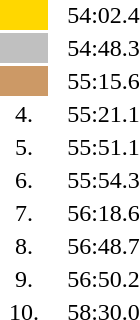<table style="text-align:center">
<tr>
<td width=30 bgcolor=gold></td>
<td align=left></td>
<td width=60>54:02.4</td>
</tr>
<tr>
<td bgcolor=silver></td>
<td align=left></td>
<td>54:48.3</td>
</tr>
<tr>
<td bgcolor=cc9966></td>
<td align=left></td>
<td>55:15.6</td>
</tr>
<tr>
<td>4.</td>
<td align=left></td>
<td>55:21.1</td>
</tr>
<tr>
<td>5.</td>
<td align=left></td>
<td>55:51.1</td>
</tr>
<tr>
<td>6.</td>
<td align=left></td>
<td>55:54.3</td>
</tr>
<tr>
<td>7.</td>
<td align=left></td>
<td>56:18.6</td>
</tr>
<tr>
<td>8.</td>
<td align=left></td>
<td>56:48.7</td>
</tr>
<tr>
<td>9.</td>
<td align=left></td>
<td>56:50.2</td>
</tr>
<tr>
<td>10.</td>
<td align=left></td>
<td>58:30.0</td>
</tr>
</table>
